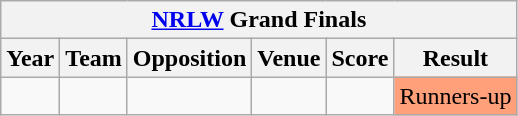<table class=wikitable>
<tr>
<th colspan=6><a href='#'>NRLW</a> Grand Finals</th>
</tr>
<tr>
<th>Year</th>
<th>Team</th>
<th>Opposition</th>
<th>Venue</th>
<th>Score</th>
<th>Result</th>
</tr>
<tr>
<td></td>
<td></td>
<td></td>
<td></td>
<td></td>
<td align="center" bgcolor="#ffa07a">Runners-up</td>
</tr>
</table>
